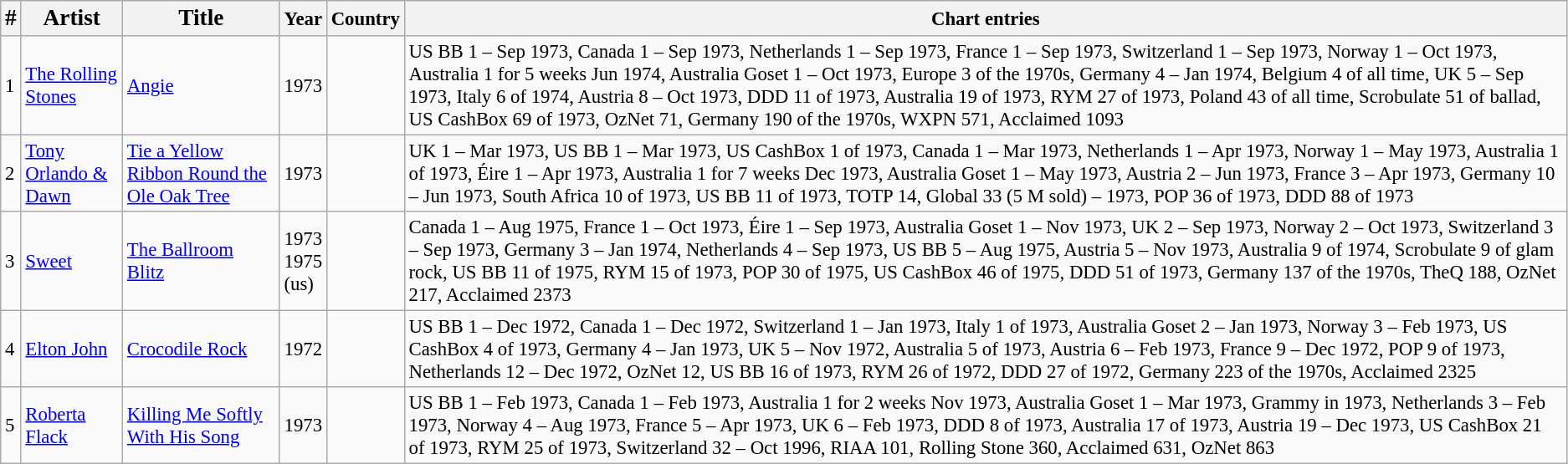<table class="wikitable" style="font-size:95%;">
<tr>
<th><big>#</big></th>
<th><big>Artist</big></th>
<th><big>Title</big></th>
<th>Year</th>
<th>Country</th>
<th>Chart entries</th>
</tr>
<tr>
<td>1</td>
<td><a href='#'>The Rolling Stones</a></td>
<td><a href='#'>Angie</a></td>
<td>1973</td>
<td></td>
<td>US BB 1 – Sep 1973, Canada 1 – Sep 1973, Netherlands 1 – Sep 1973, France 1 – Sep 1973, Switzerland 1 – Sep 1973, Norway 1 – Oct 1973, Australia 1 for 5 weeks Jun 1974, Australia Goset 1 – Oct 1973, Europe 3 of the 1970s, Germany 4 – Jan 1974, Belgium 4 of all time, UK 5 – Sep 1973, Italy 6 of 1974, Austria 8 – Oct 1973, DDD 11 of 1973, Australia 19 of 1973, RYM 27 of 1973, Poland 43 of all time, Scrobulate 51 of ballad, US CashBox 69 of 1973, OzNet 71, Germany 190 of the 1970s, WXPN 571, Acclaimed 1093</td>
</tr>
<tr>
<td>2</td>
<td><a href='#'>Tony Orlando & Dawn</a></td>
<td><a href='#'>Tie a Yellow Ribbon Round the Ole Oak Tree</a></td>
<td>1973</td>
<td></td>
<td>UK 1 – Mar 1973, US BB 1 – Mar 1973, US CashBox 1 of 1973, Canada 1 – Mar 1973, Netherlands 1 – Apr 1973, Norway 1 – May 1973, Australia 1 of 1973, Éire 1 – Apr 1973, Australia 1 for 7 weeks Dec 1973, Australia Goset 1 – May 1973, Austria 2 – Jun 1973, France 3 – Apr 1973, Germany 10 – Jun 1973, South Africa 10 of 1973, US BB 11 of 1973, TOTP 14, Global 33 (5 M sold) – 1973, POP 36 of 1973, DDD 88 of 1973</td>
</tr>
<tr>
<td>3</td>
<td><a href='#'>Sweet</a></td>
<td><a href='#'>The Ballroom Blitz</a></td>
<td>1973<br>1975<br>(us)</td>
<td></td>
<td>Canada 1 – Aug 1975, France 1 – Oct 1973, Éire 1 – Sep 1973, Australia Goset 1 – Nov 1973, UK 2 – Sep 1973, Norway 2 – Oct 1973, Switzerland 3 – Sep 1973, Germany 3 – Jan 1974, Netherlands 4 – Sep 1973, US BB 5 – Aug 1975, Austria 5 – Nov 1973, Australia 9 of 1974, Scrobulate 9 of glam rock, US BB 11 of 1975, RYM 15 of 1973, POP 30 of 1975, US CashBox 46 of 1975, DDD 51 of 1973, Germany 137 of the 1970s, TheQ 188, OzNet 217, Acclaimed 2373</td>
</tr>
<tr>
<td>4</td>
<td><a href='#'>Elton John</a></td>
<td><a href='#'>Crocodile Rock</a></td>
<td>1972</td>
<td></td>
<td>US BB 1 – Dec 1972, Canada 1 – Dec 1972, Switzerland 1 – Jan 1973, Italy 1 of 1973, Australia Goset 2 – Jan 1973, Norway 3 – Feb 1973, US CashBox 4 of 1973, Germany 4 – Jan 1973, UK 5 – Nov 1972, Australia 5 of 1973, Austria 6 – Feb 1973, France 9 – Dec 1972, POP 9 of 1973, Netherlands 12 – Dec 1972, OzNet 12, US BB 16 of 1973, RYM 26 of 1972, DDD 27 of 1972, Germany 223 of the 1970s, Acclaimed 2325</td>
</tr>
<tr>
<td>5</td>
<td><a href='#'>Roberta Flack</a></td>
<td><a href='#'>Killing Me Softly With His Song</a></td>
<td>1973</td>
<td></td>
<td>US BB 1 – Feb 1973, Canada 1 – Feb 1973, Australia 1 for 2 weeks Nov 1973, Australia Goset 1 – Mar 1973, Grammy in 1973, Netherlands 3 – Feb 1973, Norway 4 – Aug 1973, France 5 – Apr 1973, UK 6 – Feb 1973, DDD 8 of 1973, Australia 17 of 1973, Austria 19 – Dec 1973, US CashBox 21 of 1973, RYM 25 of 1973, Switzerland 32 – Oct 1996, RIAA 101, Rolling Stone 360, Acclaimed 631, OzNet 863</td>
</tr>
</table>
